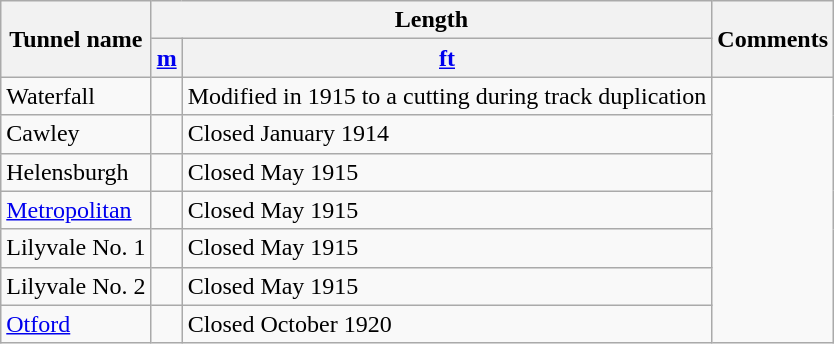<table class="wikitable sortable">
<tr>
<th rowspan=2>Tunnel name</th>
<th colspan=2>Length</th>
<th rowspan=2>Comments</th>
</tr>
<tr>
<th><a href='#'>m</a></th>
<th><a href='#'>ft</a></th>
</tr>
<tr>
<td>Waterfall</td>
<td></td>
<td>Modified in 1915 to a cutting during track duplication</td>
</tr>
<tr>
<td>Cawley</td>
<td></td>
<td>Closed January 1914</td>
</tr>
<tr>
<td>Helensburgh</td>
<td></td>
<td>Closed May 1915</td>
</tr>
<tr>
<td><a href='#'>Metropolitan</a></td>
<td></td>
<td>Closed May 1915</td>
</tr>
<tr>
<td>Lilyvale No. 1</td>
<td></td>
<td>Closed May 1915</td>
</tr>
<tr>
<td>Lilyvale No. 2</td>
<td></td>
<td>Closed May 1915</td>
</tr>
<tr>
<td><a href='#'>Otford</a></td>
<td></td>
<td>Closed October 1920</td>
</tr>
</table>
